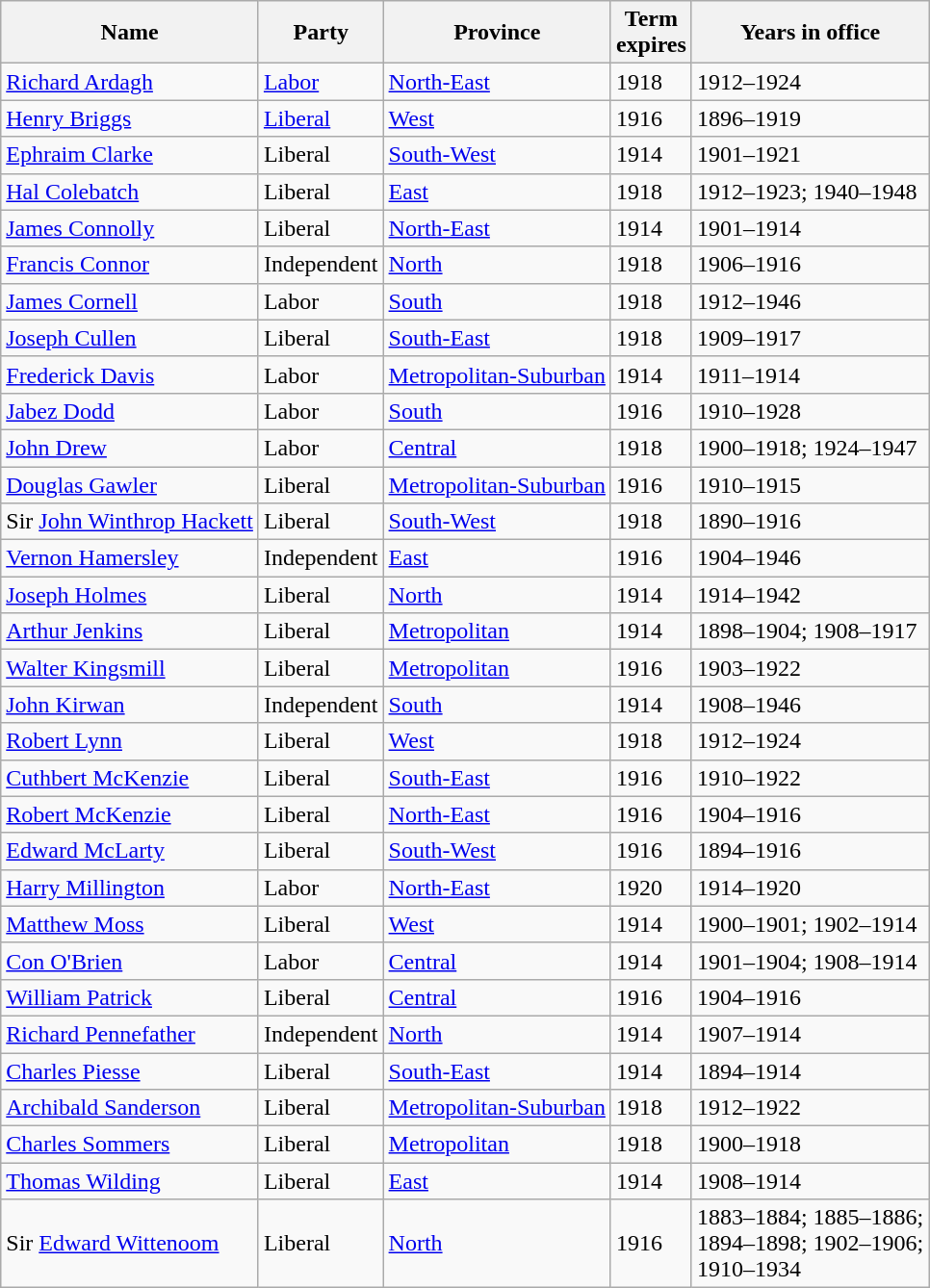<table class="wikitable sortable">
<tr>
<th><strong>Name</strong></th>
<th><strong>Party</strong></th>
<th><strong>Province</strong></th>
<th><strong>Term<br>expires</strong></th>
<th><strong>Years in office</strong></th>
</tr>
<tr>
<td><a href='#'>Richard Ardagh</a></td>
<td><a href='#'>Labor</a></td>
<td><a href='#'>North-East</a></td>
<td>1918</td>
<td>1912–1924</td>
</tr>
<tr>
<td><a href='#'>Henry Briggs</a></td>
<td><a href='#'>Liberal</a></td>
<td><a href='#'>West</a></td>
<td>1916</td>
<td>1896–1919</td>
</tr>
<tr>
<td><a href='#'>Ephraim Clarke</a></td>
<td>Liberal</td>
<td><a href='#'>South-West</a></td>
<td>1914</td>
<td>1901–1921</td>
</tr>
<tr>
<td><a href='#'>Hal Colebatch</a></td>
<td>Liberal</td>
<td><a href='#'>East</a></td>
<td>1918</td>
<td>1912–1923; 1940–1948</td>
</tr>
<tr>
<td><a href='#'>James Connolly</a></td>
<td>Liberal</td>
<td><a href='#'>North-East</a></td>
<td>1914</td>
<td>1901–1914</td>
</tr>
<tr>
<td><a href='#'>Francis Connor</a></td>
<td>Independent</td>
<td><a href='#'>North</a></td>
<td>1918</td>
<td>1906–1916</td>
</tr>
<tr>
<td><a href='#'>James Cornell</a></td>
<td>Labor</td>
<td><a href='#'>South</a></td>
<td>1918</td>
<td>1912–1946</td>
</tr>
<tr>
<td><a href='#'>Joseph Cullen</a></td>
<td>Liberal</td>
<td><a href='#'>South-East</a></td>
<td>1918</td>
<td>1909–1917</td>
</tr>
<tr>
<td><a href='#'>Frederick Davis</a></td>
<td>Labor</td>
<td><a href='#'>Metropolitan-Suburban</a></td>
<td>1914</td>
<td>1911–1914</td>
</tr>
<tr>
<td><a href='#'>Jabez Dodd</a></td>
<td>Labor</td>
<td><a href='#'>South</a></td>
<td>1916</td>
<td>1910–1928</td>
</tr>
<tr>
<td><a href='#'>John Drew</a></td>
<td>Labor</td>
<td><a href='#'>Central</a></td>
<td>1918</td>
<td>1900–1918; 1924–1947</td>
</tr>
<tr>
<td><a href='#'>Douglas Gawler</a></td>
<td>Liberal</td>
<td><a href='#'>Metropolitan-Suburban</a></td>
<td>1916</td>
<td>1910–1915</td>
</tr>
<tr>
<td>Sir <a href='#'>John Winthrop Hackett</a></td>
<td>Liberal</td>
<td><a href='#'>South-West</a></td>
<td>1918</td>
<td>1890–1916</td>
</tr>
<tr>
<td><a href='#'>Vernon Hamersley</a></td>
<td>Independent</td>
<td><a href='#'>East</a></td>
<td>1916</td>
<td>1904–1946</td>
</tr>
<tr>
<td><a href='#'>Joseph Holmes</a></td>
<td>Liberal</td>
<td><a href='#'>North</a></td>
<td>1914</td>
<td>1914–1942</td>
</tr>
<tr>
<td><a href='#'>Arthur Jenkins</a></td>
<td>Liberal</td>
<td><a href='#'>Metropolitan</a></td>
<td>1914</td>
<td>1898–1904; 1908–1917</td>
</tr>
<tr>
<td><a href='#'>Walter Kingsmill</a></td>
<td>Liberal</td>
<td><a href='#'>Metropolitan</a></td>
<td>1916</td>
<td>1903–1922</td>
</tr>
<tr>
<td><a href='#'>John Kirwan</a></td>
<td>Independent</td>
<td><a href='#'>South</a></td>
<td>1914</td>
<td>1908–1946</td>
</tr>
<tr>
<td><a href='#'>Robert Lynn</a></td>
<td>Liberal</td>
<td><a href='#'>West</a></td>
<td>1918</td>
<td>1912–1924</td>
</tr>
<tr>
<td><a href='#'>Cuthbert McKenzie</a></td>
<td>Liberal</td>
<td><a href='#'>South-East</a></td>
<td>1916</td>
<td>1910–1922</td>
</tr>
<tr>
<td><a href='#'>Robert McKenzie</a></td>
<td>Liberal</td>
<td><a href='#'>North-East</a></td>
<td>1916</td>
<td>1904–1916</td>
</tr>
<tr>
<td><a href='#'>Edward McLarty</a></td>
<td>Liberal</td>
<td><a href='#'>South-West</a></td>
<td>1916</td>
<td>1894–1916</td>
</tr>
<tr>
<td><a href='#'>Harry Millington</a></td>
<td>Labor</td>
<td><a href='#'>North-East</a></td>
<td>1920</td>
<td>1914–1920</td>
</tr>
<tr>
<td><a href='#'>Matthew Moss</a></td>
<td>Liberal</td>
<td><a href='#'>West</a></td>
<td>1914</td>
<td>1900–1901; 1902–1914</td>
</tr>
<tr>
<td><a href='#'>Con O'Brien</a></td>
<td>Labor</td>
<td><a href='#'>Central</a></td>
<td>1914</td>
<td>1901–1904; 1908–1914</td>
</tr>
<tr>
<td><a href='#'>William Patrick</a></td>
<td>Liberal</td>
<td><a href='#'>Central</a></td>
<td>1916</td>
<td>1904–1916</td>
</tr>
<tr>
<td><a href='#'>Richard Pennefather</a></td>
<td>Independent</td>
<td><a href='#'>North</a></td>
<td>1914</td>
<td>1907–1914</td>
</tr>
<tr>
<td><a href='#'>Charles Piesse</a></td>
<td>Liberal</td>
<td><a href='#'>South-East</a></td>
<td>1914</td>
<td>1894–1914</td>
</tr>
<tr>
<td><a href='#'>Archibald Sanderson</a></td>
<td>Liberal</td>
<td><a href='#'>Metropolitan-Suburban</a></td>
<td>1918</td>
<td>1912–1922</td>
</tr>
<tr>
<td><a href='#'>Charles Sommers</a></td>
<td>Liberal</td>
<td><a href='#'>Metropolitan</a></td>
<td>1918</td>
<td>1900–1918</td>
</tr>
<tr>
<td><a href='#'>Thomas Wilding</a></td>
<td>Liberal</td>
<td><a href='#'>East</a></td>
<td>1914</td>
<td>1908–1914</td>
</tr>
<tr>
<td>Sir <a href='#'>Edward Wittenoom</a></td>
<td>Liberal</td>
<td><a href='#'>North</a></td>
<td>1916</td>
<td>1883–1884; 1885–1886;<br>1894–1898; 1902–1906;<br>1910–1934</td>
</tr>
</table>
